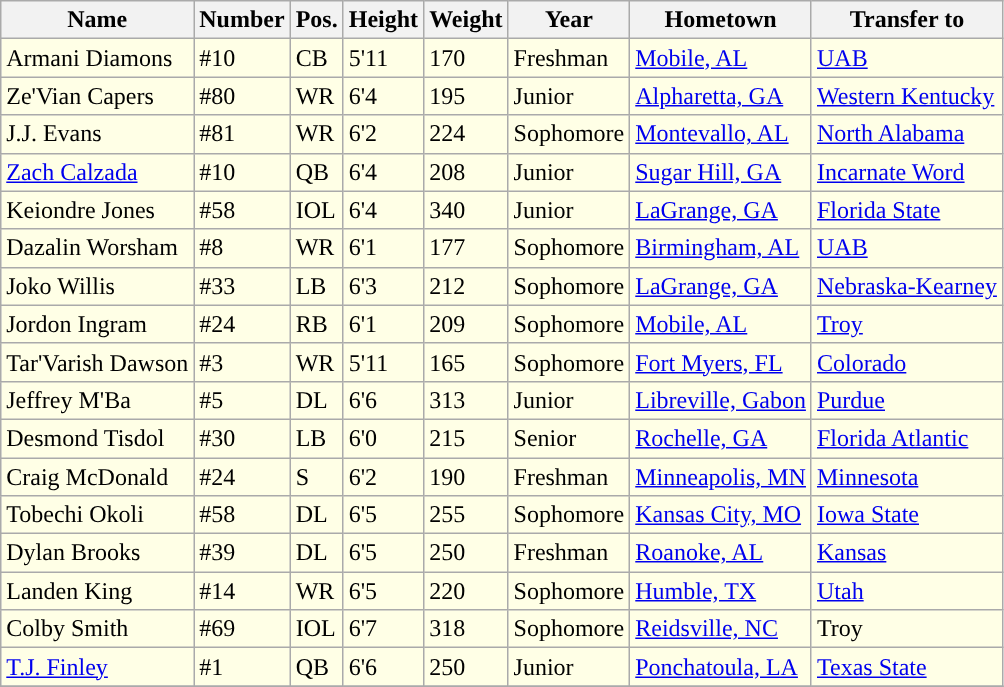<table class="wikitable sortable">
<tr>
<th>Name</th>
<th>Number</th>
<th>Pos.</th>
<th>Height</th>
<th>Weight</th>
<th>Year</th>
<th>Hometown</th>
<th class="unsortable">Transfer to</th>
</tr>
<tr style="background:#FFFFE6;">
<td>Armani Diamons</td>
<td>#10</td>
<td>CB</td>
<td>5'11</td>
<td>170</td>
<td>Freshman </td>
<td><a href='#'>Mobile, AL</a></td>
<td><a href='#'>UAB</a></td>
</tr>
<tr style="background:#FFFFE6;">
<td>Ze'Vian Capers</td>
<td>#80</td>
<td>WR</td>
<td>6'4</td>
<td>195</td>
<td>Junior</td>
<td><a href='#'>Alpharetta, GA</a></td>
<td><a href='#'>Western Kentucky</a></td>
</tr>
<tr style="background:#FFFFE6;">
<td>J.J. Evans</td>
<td>#81</td>
<td>WR</td>
<td>6'2</td>
<td>224</td>
<td>Sophomore </td>
<td><a href='#'>Montevallo, AL</a></td>
<td><a href='#'>North Alabama</a></td>
</tr>
<tr style="background:#FFFFE6;">
<td><a href='#'>Zach Calzada</a></td>
<td>#10</td>
<td>QB</td>
<td>6'4</td>
<td>208</td>
<td>Junior </td>
<td><a href='#'>Sugar Hill, GA</a></td>
<td><a href='#'>Incarnate Word</a></td>
</tr>
<tr style="background:#FFFFE6;">
<td>Keiondre Jones</td>
<td>#58</td>
<td>IOL</td>
<td>6'4</td>
<td>340</td>
<td>Junior </td>
<td><a href='#'>LaGrange, GA</a></td>
<td><a href='#'>Florida State</a></td>
</tr>
<tr style="background:#FFFFE6;">
<td>Dazalin Worsham</td>
<td>#8</td>
<td>WR</td>
<td>6'1</td>
<td>177</td>
<td>Sophomore </td>
<td><a href='#'>Birmingham, AL</a></td>
<td><a href='#'>UAB</a></td>
</tr>
<tr style="background:#FFFFE6;">
<td>Joko Willis</td>
<td>#33</td>
<td>LB</td>
<td>6'3</td>
<td>212</td>
<td>Sophomore </td>
<td><a href='#'>LaGrange, GA</a></td>
<td><a href='#'>Nebraska-Kearney</a></td>
</tr>
<tr style="background:#FFFFE6;">
<td>Jordon Ingram</td>
<td>#24</td>
<td>RB</td>
<td>6'1</td>
<td>209</td>
<td>Sophomore </td>
<td><a href='#'>Mobile, AL</a></td>
<td><a href='#'>Troy</a></td>
</tr>
<tr style="background:#FFFFE6;">
<td>Tar'Varish Dawson</td>
<td>#3</td>
<td>WR</td>
<td>5'11</td>
<td>165</td>
<td>Sophomore </td>
<td><a href='#'>Fort Myers, FL</a></td>
<td><a href='#'>Colorado</a></td>
</tr>
<tr style="background:#FFFFE6;">
<td>Jeffrey M'Ba</td>
<td>#5</td>
<td>DL</td>
<td>6'6</td>
<td>313</td>
<td>Junior</td>
<td><a href='#'>Libreville, Gabon</a></td>
<td><a href='#'>Purdue</a></td>
</tr>
<tr style="background:#FFFFE6;">
<td>Desmond Tisdol</td>
<td>#30</td>
<td>LB</td>
<td>6'0</td>
<td>215</td>
<td>Senior</td>
<td><a href='#'>Rochelle, GA</a></td>
<td><a href='#'>Florida Atlantic</a></td>
</tr>
<tr style="background:#FFFFE6;">
<td>Craig McDonald</td>
<td>#24</td>
<td>S</td>
<td>6'2</td>
<td>190</td>
<td>Freshman </td>
<td><a href='#'>Minneapolis, MN</a></td>
<td><a href='#'>Minnesota</a></td>
</tr>
<tr style="background:#FFFFE6;">
<td>Tobechi Okoli</td>
<td>#58</td>
<td>DL</td>
<td>6'5</td>
<td>255</td>
<td>Sophomore </td>
<td><a href='#'>Kansas City, MO</a></td>
<td><a href='#'>Iowa State</a></td>
</tr>
<tr style="background:#FFFFE6;">
<td>Dylan Brooks</td>
<td>#39</td>
<td>DL</td>
<td>6'5</td>
<td>250</td>
<td>Freshman </td>
<td><a href='#'>Roanoke, AL</a></td>
<td><a href='#'>Kansas</a></td>
</tr>
<tr style="background:#FFFFE6;">
<td>Landen King</td>
<td>#14</td>
<td>WR</td>
<td>6'5</td>
<td>220</td>
<td>Sophomore </td>
<td><a href='#'>Humble, TX</a></td>
<td><a href='#'>Utah</a></td>
</tr>
<tr style="background:#FFFFE6;">
<td>Colby Smith</td>
<td>#69</td>
<td>IOL</td>
<td>6'7</td>
<td>318</td>
<td>Sophomore </td>
<td><a href='#'>Reidsville, NC</a></td>
<td>Troy</td>
</tr>
<tr style="background:#FFFFE6;">
<td><a href='#'>T.J. Finley</a></td>
<td>#1</td>
<td>QB</td>
<td>6'6</td>
<td>250</td>
<td>Junior</td>
<td><a href='#'>Ponchatoula, LA</a></td>
<td><a href='#'>Texas State</a></td>
</tr>
<tr>
</tr>
</table>
